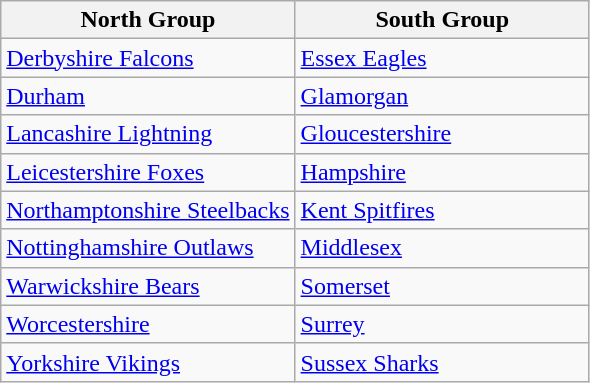<table class="wikitable">
<tr>
<th style="width: 50%;">North Group</th>
<th>South Group</th>
</tr>
<tr>
<td><a href='#'>Derbyshire Falcons</a></td>
<td><a href='#'>Essex Eagles</a></td>
</tr>
<tr>
<td><a href='#'>Durham</a></td>
<td><a href='#'>Glamorgan</a></td>
</tr>
<tr>
<td><a href='#'>Lancashire Lightning</a></td>
<td><a href='#'>Gloucestershire</a></td>
</tr>
<tr>
<td><a href='#'>Leicestershire Foxes</a></td>
<td><a href='#'>Hampshire</a></td>
</tr>
<tr>
<td><a href='#'>Northamptonshire Steelbacks</a></td>
<td><a href='#'>Kent Spitfires</a></td>
</tr>
<tr>
<td><a href='#'>Nottinghamshire Outlaws</a></td>
<td><a href='#'>Middlesex</a></td>
</tr>
<tr>
<td><a href='#'>Warwickshire Bears</a></td>
<td><a href='#'>Somerset</a></td>
</tr>
<tr>
<td><a href='#'>Worcestershire</a></td>
<td><a href='#'>Surrey</a></td>
</tr>
<tr>
<td><a href='#'>Yorkshire Vikings</a></td>
<td><a href='#'>Sussex Sharks</a></td>
</tr>
</table>
